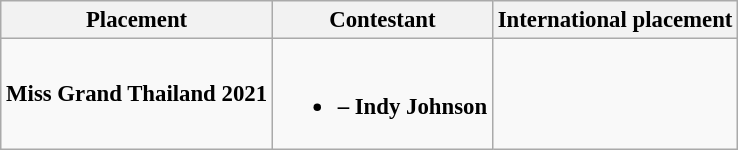<table class="wikitable sortable" style="font-size: 95%;">
<tr>
<th>Placement</th>
<th>Contestant</th>
<th>International placement</th>
</tr>
<tr>
<td><strong>Miss Grand Thailand 2021</strong></td>
<td><br><ul><li><strong> – Indy Johnson</strong></li></ul></td>
<td></td>
</tr>
</table>
